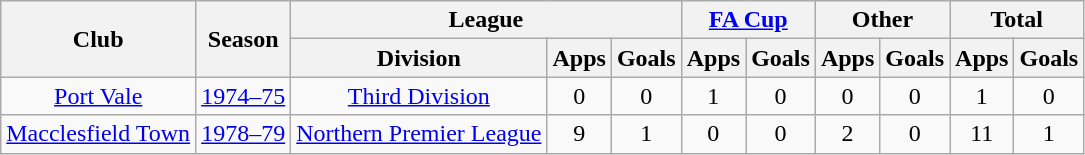<table class="wikitable" style="text-align:center">
<tr>
<th rowspan="2">Club</th>
<th rowspan="2">Season</th>
<th colspan="3">League</th>
<th colspan="2"><a href='#'>FA Cup</a></th>
<th colspan="2">Other</th>
<th colspan="2">Total</th>
</tr>
<tr>
<th>Division</th>
<th>Apps</th>
<th>Goals</th>
<th>Apps</th>
<th>Goals</th>
<th>Apps</th>
<th>Goals</th>
<th>Apps</th>
<th>Goals</th>
</tr>
<tr>
<td><a href='#'>Port Vale</a></td>
<td><a href='#'>1974–75</a></td>
<td><a href='#'>Third Division</a></td>
<td>0</td>
<td>0</td>
<td>1</td>
<td>0</td>
<td>0</td>
<td>0</td>
<td>1</td>
<td>0</td>
</tr>
<tr>
<td><a href='#'>Macclesfield Town</a></td>
<td><a href='#'>1978–79</a></td>
<td><a href='#'>Northern Premier League</a></td>
<td>9</td>
<td>1</td>
<td>0</td>
<td>0</td>
<td>2</td>
<td>0</td>
<td>11</td>
<td>1</td>
</tr>
</table>
